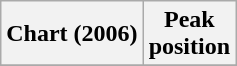<table class="wikitable sortable plainrowheaders">
<tr>
<th>Chart (2006)</th>
<th>Peak<br>position</th>
</tr>
<tr>
</tr>
</table>
